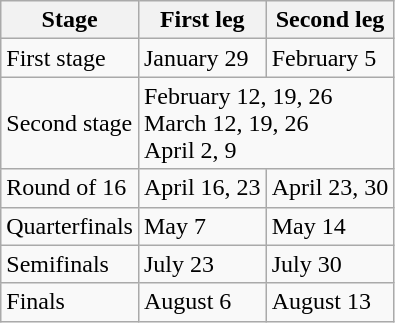<table class="wikitable">
<tr>
<th>Stage</th>
<th>First leg</th>
<th>Second leg</th>
</tr>
<tr>
<td>First stage</td>
<td>January 29</td>
<td>February 5</td>
</tr>
<tr>
<td>Second stage</td>
<td colspan=2>February 12, 19, 26<br>March 12, 19, 26<br>April 2, 9</td>
</tr>
<tr>
<td>Round of 16</td>
<td>April 16, 23</td>
<td>April 23, 30</td>
</tr>
<tr>
<td>Quarterfinals</td>
<td>May 7</td>
<td>May 14</td>
</tr>
<tr>
<td>Semifinals</td>
<td>July 23</td>
<td>July 30</td>
</tr>
<tr>
<td>Finals</td>
<td>August 6</td>
<td>August 13</td>
</tr>
</table>
